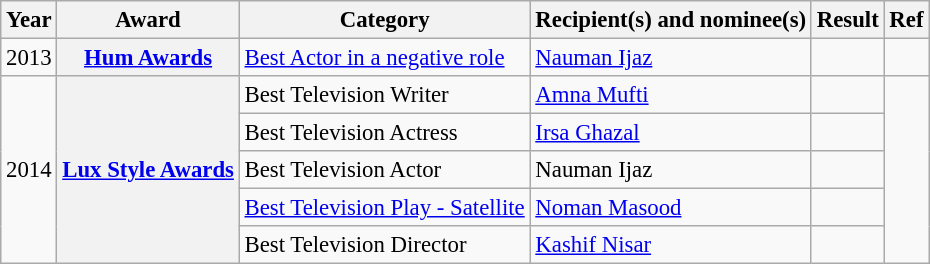<table class="wikitable plainrowheaders sortable" style="font-size: 95%;">
<tr>
<th scope="col">Year</th>
<th scope="col">Award</th>
<th scope="col">Category</th>
<th scope="col">Recipient(s) and nominee(s)</th>
<th scope="col">Result</th>
<th scope="col">Ref</th>
</tr>
<tr>
<td>2013</td>
<th scope="row"><a href='#'>Hum Awards</a></th>
<td><a href='#'>Best Actor in a negative role</a></td>
<td><a href='#'>Nauman Ijaz</a></td>
<td></td>
<td></td>
</tr>
<tr>
<td rowspan="5">2014</td>
<th scope="row" rowspan="5"><a href='#'>Lux Style Awards</a></th>
<td>Best Television Writer</td>
<td><a href='#'>Amna Mufti</a></td>
<td></td>
<td rowspan="5"></td>
</tr>
<tr>
<td>Best Television Actress</td>
<td><a href='#'>Irsa Ghazal</a></td>
<td></td>
</tr>
<tr>
<td>Best Television Actor</td>
<td>Nauman Ijaz</td>
<td></td>
</tr>
<tr>
<td><a href='#'>Best Television Play - Satellite</a></td>
<td><a href='#'>Noman Masood</a></td>
<td></td>
</tr>
<tr>
<td>Best Television Director</td>
<td><a href='#'>Kashif Nisar</a></td>
<td></td>
</tr>
</table>
